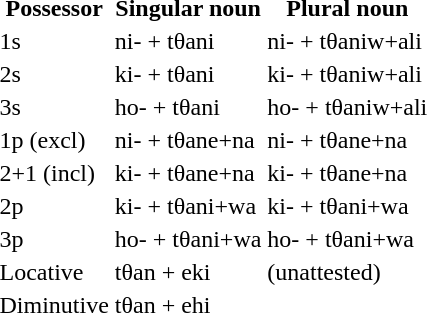<table class="tg" –>
<tr>
<th class="tg-s6z2">Possessor</th>
<th class="tg-031e">Singular noun</th>
<th class="tg-031e">Plural noun</th>
</tr>
<tr -->
<td class="tg-031e">1s</td>
<td class="tg-031e">ni- + tθani</td>
<td class="tg-031e">ni- + tθaniw+ali</td>
</tr>
<tr -->
<td class="tg-031e">2s</td>
<td class="tg-031e">ki- + tθani</td>
<td class="tg-031e">ki- + tθaniw+ali</td>
</tr>
<tr -->
<td class="tg-031e">3s</td>
<td class="tg-031e">ho- + tθani</td>
<td class="tg-031e">ho- + tθaniw+ali</td>
</tr>
<tr -->
<td class="tg-031e">1p (excl)</td>
<td class="tg-031e">ni- + tθane+na</td>
<td class="tg-031e">ni- + tθane+na</td>
</tr>
<tr -->
<td class="tg-031e">2+1 (incl)</td>
<td class="tg-031e">ki- + tθane+na</td>
<td class="tg-031e">ki- + tθane+na</td>
</tr>
<tr -->
<td class="tg-031e">2p</td>
<td class="tg-031e">ki- + tθani+wa</td>
<td class="tg-031e">ki- + tθani+wa</td>
</tr>
<tr -->
<td class="tg-031e">3p</td>
<td class="tg-031e">ho- + tθani+wa</td>
<td class="tg-031e">ho- + tθani+wa</td>
</tr>
<tr -->
<td class="tg-031e">Locative</td>
<td class="tg-031e">tθan + eki</td>
<td class="tg-031e">(unattested)</td>
</tr>
<tr -->
<td class="tg-031e">Diminutive</td>
<td class="tg-031e">tθan + ehi</td>
<td class="tg-031e"></td>
</tr>
</table>
